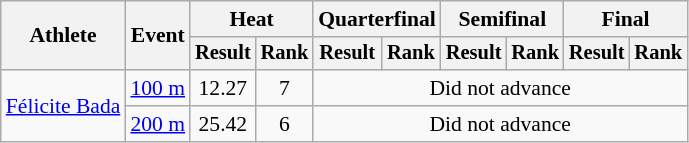<table class="wikitable" style="font-size:90%">
<tr>
<th rowspan="2">Athlete</th>
<th rowspan="2">Event</th>
<th colspan="2">Heat</th>
<th colspan="2">Quarterfinal</th>
<th colspan="2">Semifinal</th>
<th colspan="2">Final</th>
</tr>
<tr style="font-size:95%">
<th>Result</th>
<th>Rank</th>
<th>Result</th>
<th>Rank</th>
<th>Result</th>
<th>Rank</th>
<th>Result</th>
<th>Rank</th>
</tr>
<tr align=center>
<td align=left rowspan=2><a href='#'>Félicite Bada</a></td>
<td align=left><a href='#'>100 m</a></td>
<td>12.27</td>
<td>7</td>
<td colspan=6>Did not advance</td>
</tr>
<tr align=center>
<td align=left><a href='#'>200 m</a></td>
<td>25.42</td>
<td>6</td>
<td colspan=6>Did not advance</td>
</tr>
</table>
